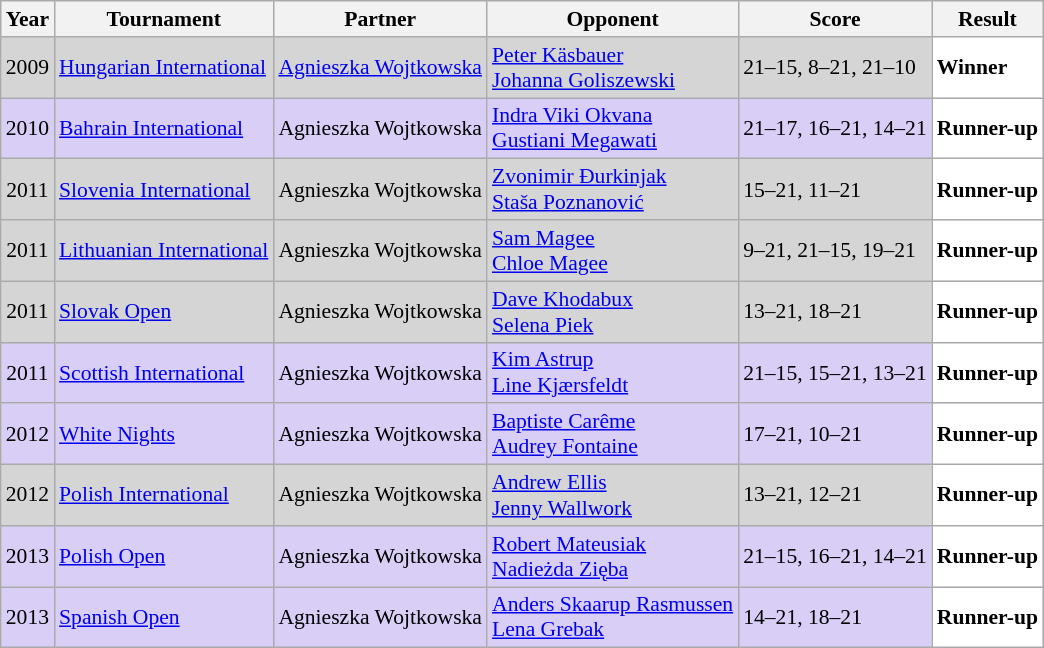<table class="sortable wikitable" style="font-size: 90%;">
<tr>
<th>Year</th>
<th>Tournament</th>
<th>Partner</th>
<th>Opponent</th>
<th>Score</th>
<th>Result</th>
</tr>
<tr style="background:#D5D5D5">
<td align="center">2009</td>
<td align="left"><a href='#'>Hungarian International</a></td>
<td align="left"> <a href='#'>Agnieszka Wojtkowska</a></td>
<td align="left"> <a href='#'>Peter Käsbauer</a><br> <a href='#'>Johanna Goliszewski</a></td>
<td align="left">21–15, 8–21, 21–10</td>
<td style="text-align:left; background:white"> <strong>Winner</strong></td>
</tr>
<tr style="background:#D8CEF6">
<td align="center">2010</td>
<td align="left"><a href='#'>Bahrain International</a></td>
<td align="left"> Agnieszka Wojtkowska</td>
<td align="left"> <a href='#'>Indra Viki Okvana</a><br> <a href='#'>Gustiani Megawati</a></td>
<td align="left">21–17, 16–21, 14–21</td>
<td style="text-align:left; background:white"> <strong>Runner-up</strong></td>
</tr>
<tr style="background:#D5D5D5">
<td align="center">2011</td>
<td align="left"><a href='#'>Slovenia International</a></td>
<td align="left"> Agnieszka Wojtkowska</td>
<td align="left"> <a href='#'>Zvonimir Đurkinjak</a><br> <a href='#'>Staša Poznanović</a></td>
<td align="left">15–21, 11–21</td>
<td style="text-align:left; background:white"> <strong>Runner-up</strong></td>
</tr>
<tr style="background:#D5D5D5">
<td align="center">2011</td>
<td align="left"><a href='#'>Lithuanian International</a></td>
<td align="left"> Agnieszka Wojtkowska</td>
<td align="left"> <a href='#'>Sam Magee</a><br> <a href='#'>Chloe Magee</a></td>
<td align="left">9–21, 21–15, 19–21</td>
<td style="text-align:left; background:white"> <strong>Runner-up</strong></td>
</tr>
<tr style="background:#D5D5D5">
<td align="center">2011</td>
<td align="left"><a href='#'>Slovak Open</a></td>
<td align="left"> Agnieszka Wojtkowska</td>
<td align="left"> <a href='#'>Dave Khodabux</a><br> <a href='#'>Selena Piek</a></td>
<td align="left">13–21, 18–21</td>
<td style="text-align:left; background:white"> <strong>Runner-up</strong></td>
</tr>
<tr style="background:#D8CEF6">
<td align="center">2011</td>
<td align="left"><a href='#'>Scottish International</a></td>
<td align="left"> Agnieszka Wojtkowska</td>
<td align="left"> <a href='#'>Kim Astrup</a><br> <a href='#'>Line Kjærsfeldt</a></td>
<td align="left">21–15, 15–21, 13–21</td>
<td style="text-align:left; background:white"> <strong>Runner-up</strong></td>
</tr>
<tr style="background:#D8CEF6">
<td align="center">2012</td>
<td align="left"><a href='#'>White Nights</a></td>
<td align="left"> Agnieszka Wojtkowska</td>
<td align="left"> <a href='#'>Baptiste Carême</a><br> <a href='#'>Audrey Fontaine</a></td>
<td align="left">17–21, 10–21</td>
<td style="text-align:left; background:white"> <strong>Runner-up</strong></td>
</tr>
<tr style="background:#D5D5D5">
<td align="center">2012</td>
<td align="left"><a href='#'>Polish International</a></td>
<td align="left"> Agnieszka Wojtkowska</td>
<td align="left"> <a href='#'>Andrew Ellis</a><br> <a href='#'>Jenny Wallwork</a></td>
<td align="left">13–21, 12–21</td>
<td style="text-align:left; background:white"> <strong>Runner-up</strong></td>
</tr>
<tr style="background:#D8CEF6">
<td align="center">2013</td>
<td align="left"><a href='#'>Polish Open</a></td>
<td align="left"> Agnieszka Wojtkowska</td>
<td align="left"> <a href='#'>Robert Mateusiak</a><br> <a href='#'>Nadieżda Zięba</a></td>
<td align="left">21–15, 16–21, 14–21</td>
<td style="text-align:left; background:white"> <strong>Runner-up</strong></td>
</tr>
<tr style="background:#D8CEF6">
<td align="center">2013</td>
<td align="left"><a href='#'>Spanish Open</a></td>
<td align="left"> Agnieszka Wojtkowska</td>
<td align="left"> <a href='#'>Anders Skaarup Rasmussen</a><br> <a href='#'>Lena Grebak</a></td>
<td align="left">14–21, 18–21</td>
<td style="text-align:left; background:white"> <strong>Runner-up</strong></td>
</tr>
</table>
